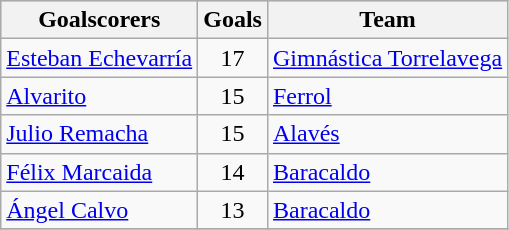<table class="wikitable sortable" class="wikitable">
<tr style="background:#ccc; text-align:center;">
<th>Goalscorers</th>
<th>Goals</th>
<th>Team</th>
</tr>
<tr>
<td> <a href='#'>Esteban Echevarría</a></td>
<td style="text-align:center;">17</td>
<td><a href='#'>Gimnástica Torrelavega</a></td>
</tr>
<tr>
<td> <a href='#'>Alvarito</a></td>
<td style="text-align:center;">15</td>
<td><a href='#'>Ferrol</a></td>
</tr>
<tr>
<td> <a href='#'>Julio Remacha</a></td>
<td style="text-align:center;">15</td>
<td><a href='#'>Alavés</a></td>
</tr>
<tr>
<td> <a href='#'>Félix Marcaida</a></td>
<td style="text-align:center;">14</td>
<td><a href='#'>Baracaldo</a></td>
</tr>
<tr>
<td> <a href='#'>Ángel Calvo</a></td>
<td style="text-align:center;">13</td>
<td><a href='#'>Baracaldo</a></td>
</tr>
<tr>
</tr>
</table>
